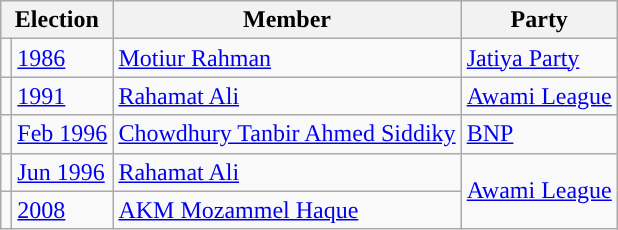<table class="wikitable">
<tr>
<th colspan="2">Election</th>
<th>Member</th>
<th>Party</th>
</tr>
<tr>
<td style="background-color:"></td>
<td><a href='#'>1986</a></td>
<td><a href='#'>Motiur Rahman</a></td>
<td><a href='#'>Jatiya Party</a></td>
</tr>
<tr>
<td style="background-color:"></td>
<td><a href='#'>1991</a></td>
<td><a href='#'>Rahamat Ali</a></td>
<td><a href='#'>Awami League</a></td>
</tr>
<tr>
<td style="background-color:"></td>
<td><a href='#'>Feb 1996</a></td>
<td><a href='#'>Chowdhury Tanbir Ahmed Siddiky</a></td>
<td><a href='#'>BNP</a></td>
</tr>
<tr>
<td style="background-color:"></td>
<td><a href='#'>Jun 1996</a></td>
<td><a href='#'>Rahamat Ali</a></td>
<td rowspan="2"><a href='#'>Awami League</a></td>
</tr>
<tr>
<td style="background-color:"></td>
<td><a href='#'>2008</a></td>
<td><a href='#'>AKM Mozammel Haque</a></td>
</tr>
</table>
